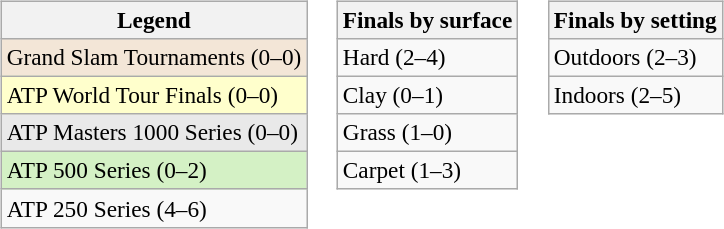<table>
<tr valign=top>
<td><br><table class=wikitable style=font-size:97%>
<tr>
<th>Legend</th>
</tr>
<tr style="background:#f3e6d7;">
<td>Grand Slam Tournaments (0–0)</td>
</tr>
<tr style="background:#ffc;">
<td>ATP World Tour Finals (0–0)</td>
</tr>
<tr style="background:#e9e9e9;">
<td>ATP Masters 1000 Series (0–0)</td>
</tr>
<tr style="background:#d4f1c5;">
<td>ATP 500 Series (0–2)</td>
</tr>
<tr>
<td>ATP 250 Series (4–6)</td>
</tr>
</table>
</td>
<td><br><table class=wikitable style=font-size:97%>
<tr>
<th>Finals by surface</th>
</tr>
<tr>
<td>Hard (2–4)</td>
</tr>
<tr>
<td>Clay (0–1)</td>
</tr>
<tr>
<td>Grass (1–0)</td>
</tr>
<tr>
<td>Carpet (1–3)</td>
</tr>
</table>
</td>
<td><br><table class=wikitable style=font-size:97%>
<tr>
<th>Finals by setting</th>
</tr>
<tr>
<td>Outdoors (2–3)</td>
</tr>
<tr>
<td>Indoors (2–5)</td>
</tr>
</table>
</td>
</tr>
</table>
